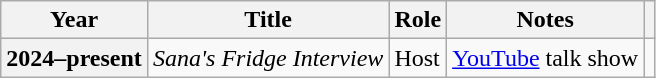<table class="wikitable plainrowheaders sortable">
<tr>
<th scope="col">Year</th>
<th scope="col">Title</th>
<th scope="col">Role</th>
<th scope="col">Notes</th>
<th scope="col" class="unsortable"></th>
</tr>
<tr>
<th scope="row">2024–present</th>
<td><em>Sana's Fridge Interview</em></td>
<td>Host</td>
<td><a href='#'>YouTube</a> talk show</td>
<td style="text-align:center"></td>
</tr>
</table>
